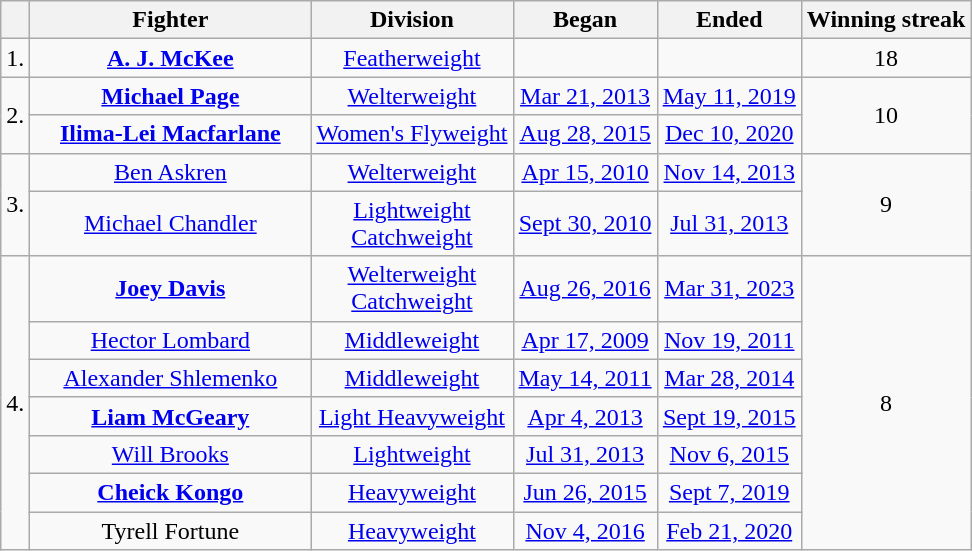<table class=wikitable>
<tr>
<th></th>
<th width=180>Fighter</th>
<th>Division</th>
<th>Began</th>
<th>Ended</th>
<th>Winning streak</th>
</tr>
<tr>
<td style="text-align:center;">1.</td>
<td style="text-align:center;"> <strong><a href='#'>A. J. McKee</a></strong></td>
<td style="text-align:center;"><a href='#'>Featherweight</a></td>
<td style="text-align:center;"><a href='#'></a></td>
<td style="text-align:center;"><a href='#'></a></td>
<td style="text-align:center;">18</td>
</tr>
<tr>
<td rowspan=2 style="text-align:center;">2.</td>
<td style="text-align:center;"> <strong><a href='#'>Michael Page</a></strong></td>
<td style="text-align:center;"><a href='#'>Welterweight</a></td>
<td style="text-align:center;"><a href='#'>Mar 21, 2013</a></td>
<td style="text-align:center;"><a href='#'>May 11, 2019</a></td>
<td rowspan=2 style="text-align:center;">10</td>
</tr>
<tr>
<td style="text-align:center;"> <strong><a href='#'>Ilima-Lei Macfarlane</a></strong></td>
<td style="text-align:center;"><a href='#'>Women's Flyweight</a></td>
<td style="text-align:center;"><a href='#'>Aug 28, 2015</a></td>
<td style="text-align:center;"><a href='#'>Dec 10, 2020</a></td>
</tr>
<tr>
<td rowspan=2 style="text-align:center;">3.</td>
<td style="text-align:center;"> <a href='#'>Ben Askren</a></td>
<td style="text-align:center;"><a href='#'>Welterweight</a></td>
<td style="text-align:center;"><a href='#'>Apr 15, 2010</a></td>
<td style="text-align:center;"><a href='#'>Nov 14, 2013</a></td>
<td rowspan=2 style="text-align:center;">9</td>
</tr>
<tr>
<td style="text-align:center;"> <a href='#'>Michael Chandler</a></td>
<td style="text-align:center;"><a href='#'>Lightweight</a><br><a href='#'>Catchweight</a></td>
<td style="text-align:center;"><a href='#'>Sept 30, 2010</a></td>
<td style="text-align:center;"><a href='#'>Jul 31, 2013</a></td>
</tr>
<tr>
<td rowspan=7 style="text-align:center;">4.</td>
<td style="text-align:center;"> <strong><a href='#'>Joey Davis</a></strong></td>
<td style="text-align:center;"><a href='#'>Welterweight</a><br><a href='#'>Catchweight</a></td>
<td style="text-align:center;"><a href='#'>Aug 26, 2016</a></td>
<td style="text-align:center;"><a href='#'>Mar 31, 2023</a></td>
<td rowspan=7 style="text-align:center;">8</td>
</tr>
<tr>
<td style="text-align:center;"> <a href='#'>Hector Lombard</a></td>
<td style="text-align:center;"><a href='#'>Middleweight</a></td>
<td style="text-align:center;"><a href='#'>Apr 17, 2009</a></td>
<td style="text-align:center;"><a href='#'>Nov 19, 2011</a></td>
</tr>
<tr>
<td style="text-align:center;"> <a href='#'>Alexander Shlemenko</a></td>
<td style="text-align:center;"><a href='#'>Middleweight</a></td>
<td style="text-align:center;"><a href='#'>May 14, 2011</a></td>
<td style="text-align:center;"><a href='#'>Mar 28, 2014</a></td>
</tr>
<tr>
<td style="text-align:center;"> <strong><a href='#'>Liam McGeary</a></strong></td>
<td style="text-align:center;"><a href='#'>Light Heavyweight</a></td>
<td style="text-align:center;"><a href='#'>Apr 4, 2013</a></td>
<td style="text-align:center;"><a href='#'>Sept 19, 2015</a></td>
</tr>
<tr>
<td style="text-align:center;"> <a href='#'>Will Brooks</a></td>
<td style="text-align:center;"><a href='#'>Lightweight</a></td>
<td style="text-align:center;"><a href='#'>Jul 31, 2013</a></td>
<td style="text-align:center;"><a href='#'>Nov 6, 2015</a></td>
</tr>
<tr>
<td style="text-align:center;"> <strong><a href='#'>Cheick Kongo</a></strong></td>
<td style="text-align:center;"><a href='#'>Heavyweight</a></td>
<td style="text-align:center;"><a href='#'>Jun 26, 2015</a></td>
<td style="text-align:center;"><a href='#'>Sept 7, 2019</a></td>
</tr>
<tr>
<td style="text-align:center;"> Tyrell Fortune</td>
<td style="text-align:center;"><a href='#'>Heavyweight</a></td>
<td style="text-align:center;"><a href='#'>Nov 4, 2016</a></td>
<td style="text-align:center;"><a href='#'>Feb 21, 2020</a><br></td>
</tr>
</table>
